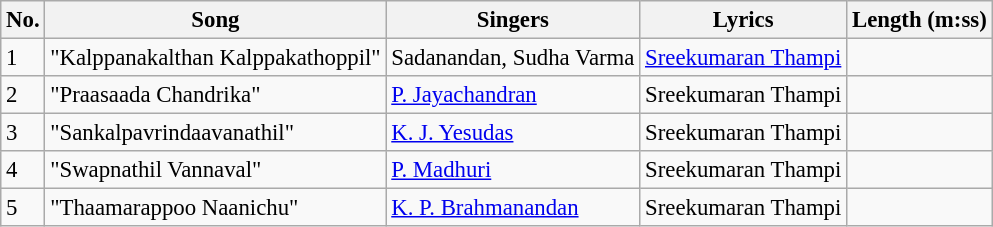<table class="wikitable" style="font-size:95%;">
<tr>
<th>No.</th>
<th>Song</th>
<th>Singers</th>
<th>Lyrics</th>
<th>Length (m:ss)</th>
</tr>
<tr>
<td>1</td>
<td>"Kalppanakalthan Kalppakathoppil"</td>
<td>Sadanandan, Sudha Varma</td>
<td><a href='#'>Sreekumaran Thampi</a></td>
<td></td>
</tr>
<tr>
<td>2</td>
<td>"Praasaada Chandrika"</td>
<td><a href='#'>P. Jayachandran</a></td>
<td>Sreekumaran Thampi</td>
<td></td>
</tr>
<tr>
<td>3</td>
<td>"Sankalpavrindaavanathil"</td>
<td><a href='#'>K. J. Yesudas</a></td>
<td>Sreekumaran Thampi</td>
<td></td>
</tr>
<tr>
<td>4</td>
<td>"Swapnathil Vannaval"</td>
<td><a href='#'>P. Madhuri</a></td>
<td>Sreekumaran Thampi</td>
<td></td>
</tr>
<tr>
<td>5</td>
<td>"Thaamarappoo Naanichu"</td>
<td><a href='#'>K. P. Brahmanandan</a></td>
<td>Sreekumaran Thampi</td>
<td></td>
</tr>
</table>
